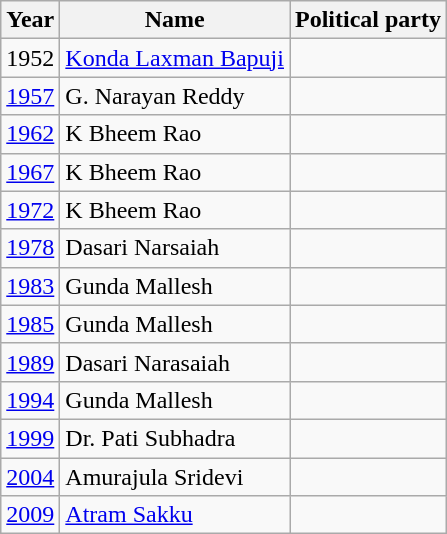<table class="wikitable sortable">
<tr>
<th>Year</th>
<th>Name</th>
<th colspan="2">Political party</th>
</tr>
<tr>
<td>1952</td>
<td><a href='#'>Konda Laxman Bapuji</a></td>
<td></td>
</tr>
<tr>
<td><a href='#'>1957</a></td>
<td>G. Narayan Reddy</td>
<td></td>
</tr>
<tr>
<td><a href='#'>1962</a></td>
<td>K Bheem Rao</td>
<td></td>
</tr>
<tr>
<td><a href='#'>1967</a></td>
<td>K Bheem Rao</td>
<td></td>
</tr>
<tr>
<td><a href='#'>1972</a></td>
<td>K Bheem Rao</td>
<td></td>
</tr>
<tr>
<td><a href='#'>1978</a></td>
<td>Dasari Narsaiah</td>
<td></td>
</tr>
<tr>
<td><a href='#'>1983</a></td>
<td>Gunda Mallesh</td>
<td></td>
</tr>
<tr>
<td><a href='#'>1985</a></td>
<td>Gunda Mallesh</td>
<td></td>
</tr>
<tr>
<td><a href='#'>1989</a></td>
<td>Dasari Narasaiah</td>
<td></td>
</tr>
<tr>
<td><a href='#'>1994</a></td>
<td>Gunda Mallesh</td>
<td></td>
</tr>
<tr>
<td><a href='#'>1999</a></td>
<td>Dr. Pati Subhadra</td>
<td></td>
</tr>
<tr>
<td><a href='#'>2004</a></td>
<td>Amurajula Sridevi</td>
<td></td>
</tr>
<tr>
<td><a href='#'>2009</a></td>
<td><a href='#'>Atram Sakku</a></td>
<td></td>
</tr>
</table>
